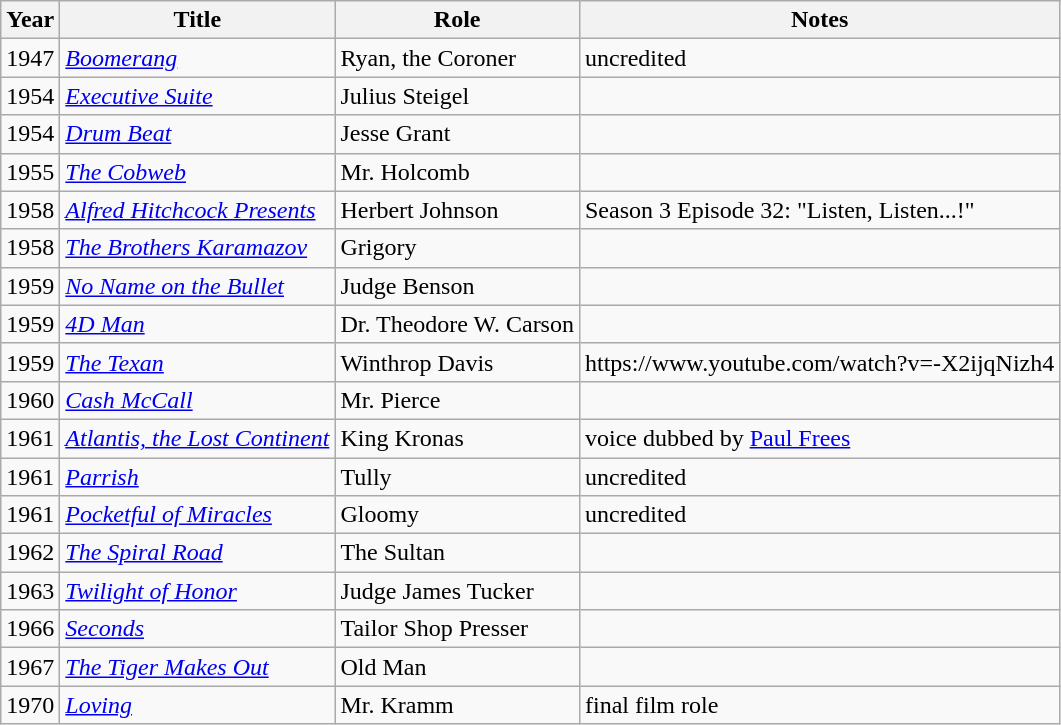<table class="wikitable">
<tr>
<th>Year</th>
<th>Title</th>
<th>Role</th>
<th>Notes</th>
</tr>
<tr>
<td>1947</td>
<td><em><a href='#'>Boomerang</a></em></td>
<td>Ryan, the Coroner</td>
<td>uncredited</td>
</tr>
<tr>
<td>1954</td>
<td><em><a href='#'>Executive Suite</a></em></td>
<td>Julius Steigel</td>
<td></td>
</tr>
<tr>
<td>1954</td>
<td><em><a href='#'>Drum Beat</a></em></td>
<td>Jesse Grant</td>
<td></td>
</tr>
<tr>
<td>1955</td>
<td><em><a href='#'>The Cobweb</a></em></td>
<td>Mr. Holcomb</td>
<td></td>
</tr>
<tr>
<td>1958</td>
<td><em><a href='#'>Alfred Hitchcock Presents</a></em></td>
<td>Herbert Johnson</td>
<td>Season 3 Episode 32: "Listen, Listen...!"</td>
</tr>
<tr>
<td>1958</td>
<td><em><a href='#'>The Brothers Karamazov</a></em></td>
<td>Grigory</td>
<td></td>
</tr>
<tr>
<td>1959</td>
<td><em><a href='#'>No Name on the Bullet</a></em></td>
<td>Judge Benson</td>
<td></td>
</tr>
<tr>
<td>1959</td>
<td><em><a href='#'>4D Man</a></em></td>
<td>Dr. Theodore W. Carson</td>
<td></td>
</tr>
<tr>
<td>1959</td>
<td><em><a href='#'>The Texan</a></em></td>
<td>Winthrop Davis</td>
<td>https://www.youtube.com/watch?v=-X2ijqNizh4</td>
</tr>
<tr>
<td>1960</td>
<td><em><a href='#'>Cash McCall</a></em></td>
<td>Mr. Pierce</td>
<td></td>
</tr>
<tr>
<td>1961</td>
<td><em><a href='#'>Atlantis, the Lost Continent</a></em></td>
<td>King Kronas</td>
<td>voice dubbed by <a href='#'>Paul Frees</a></td>
</tr>
<tr>
<td>1961</td>
<td><em><a href='#'>Parrish</a></em></td>
<td>Tully</td>
<td>uncredited</td>
</tr>
<tr>
<td>1961</td>
<td><em><a href='#'>Pocketful of Miracles</a></em></td>
<td>Gloomy</td>
<td>uncredited</td>
</tr>
<tr>
<td>1962</td>
<td><em><a href='#'>The Spiral Road</a></em></td>
<td>The Sultan</td>
<td></td>
</tr>
<tr>
<td>1963</td>
<td><em><a href='#'>Twilight of Honor</a></em></td>
<td>Judge James Tucker</td>
<td></td>
</tr>
<tr>
<td>1966</td>
<td><em><a href='#'>Seconds</a></em></td>
<td>Tailor Shop Presser</td>
<td></td>
</tr>
<tr>
<td>1967</td>
<td><em><a href='#'>The Tiger Makes Out</a></em></td>
<td>Old Man</td>
<td></td>
</tr>
<tr>
<td>1970</td>
<td><em><a href='#'>Loving</a></em></td>
<td>Mr. Kramm</td>
<td>final film role</td>
</tr>
</table>
